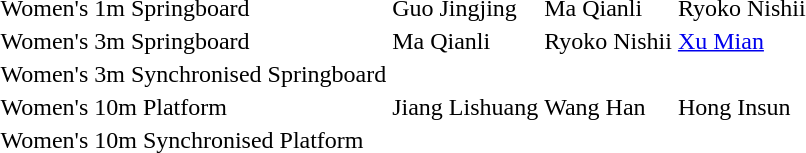<table>
<tr>
<td>Women's 1m Springboard</td>
<td>Guo Jingjing<br></td>
<td>Ma Qianli<br></td>
<td>Ryoko Nishii<br></td>
</tr>
<tr>
<td>Women's 3m Springboard</td>
<td>Ma Qianli<br></td>
<td>Ryoko Nishii<br></td>
<td><a href='#'>Xu Mian</a><br></td>
</tr>
<tr>
<td>Women's 3m Synchronised Springboard</td>
<td></td>
<td></td>
<td></td>
</tr>
<tr>
<td>Women's 10m Platform</td>
<td>Jiang Lishuang<br></td>
<td>Wang Han<br></td>
<td>Hong Insun<br></td>
</tr>
<tr>
<td>Women's 10m Synchronised Platform</td>
<td></td>
<td></td>
<td></td>
</tr>
</table>
